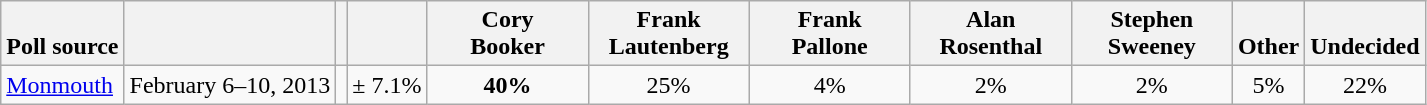<table class="wikitable" style="text-align:center">
<tr valign= bottom>
<th>Poll source</th>
<th></th>
<th></th>
<th></th>
<th style="width:100px;">Cory<br>Booker</th>
<th style="width:100px;">Frank<br>Lautenberg</th>
<th style="width:100px;">Frank<br>Pallone</th>
<th style="width:100px;">Alan<br>Rosenthal</th>
<th style="width:100px;">Stephen<br>Sweeney</th>
<th>Other</th>
<th>Undecided</th>
</tr>
<tr>
<td align=left><a href='#'>Monmouth</a></td>
<td>February 6–10, 2013</td>
<td></td>
<td>± 7.1%</td>
<td><strong>40%</strong></td>
<td>25%</td>
<td>4%</td>
<td>2%</td>
<td>2%</td>
<td>5%</td>
<td>22%</td>
</tr>
</table>
